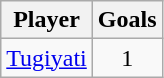<table class="wikitable sortable" style="text-align: left;">
<tr>
<th>Player</th>
<th>Goals</th>
</tr>
<tr>
<td><a href='#'>Tugiyati</a></td>
<td style="text-align: center;">1</td>
</tr>
</table>
